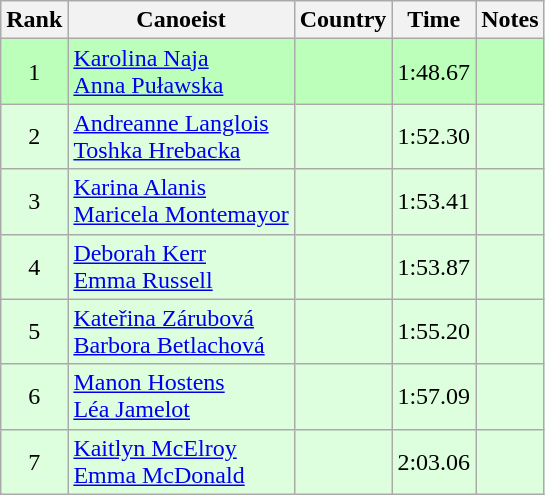<table class="wikitable" style="text-align:center">
<tr>
<th>Rank</th>
<th>Canoeist</th>
<th>Country</th>
<th>Time</th>
<th>Notes</th>
</tr>
<tr bgcolor=bbffbb>
<td>1</td>
<td align="left"><a href='#'>Karolina Naja</a><br><a href='#'>Anna Puławska</a></td>
<td align="left"></td>
<td>1:48.67</td>
<td></td>
</tr>
<tr bgcolor=ddffdd>
<td>2</td>
<td align="left"><a href='#'>Andreanne Langlois</a><br><a href='#'>Toshka Hrebacka</a></td>
<td align="left"></td>
<td>1:52.30</td>
<td></td>
</tr>
<tr bgcolor=ddffdd>
<td>3</td>
<td align="left"><a href='#'>Karina Alanis</a><br><a href='#'>Maricela Montemayor</a></td>
<td align="left"></td>
<td>1:53.41</td>
<td></td>
</tr>
<tr bgcolor=ddffdd>
<td>4</td>
<td align="left"><a href='#'>Deborah Kerr</a><br><a href='#'>Emma Russell</a></td>
<td align="left"></td>
<td>1:53.87</td>
<td></td>
</tr>
<tr bgcolor=ddffdd>
<td>5</td>
<td align="left"><a href='#'>Kateřina Zárubová</a><br><a href='#'>Barbora Betlachová</a></td>
<td align="left"></td>
<td>1:55.20</td>
<td></td>
</tr>
<tr bgcolor=ddffdd>
<td>6</td>
<td align="left"><a href='#'>Manon Hostens</a><br><a href='#'>Léa Jamelot</a></td>
<td align="left"></td>
<td>1:57.09</td>
<td></td>
</tr>
<tr bgcolor=ddffdd>
<td>7</td>
<td align="left"><a href='#'>Kaitlyn McElroy</a><br><a href='#'>Emma McDonald</a></td>
<td align="left"></td>
<td>2:03.06</td>
<td></td>
</tr>
</table>
